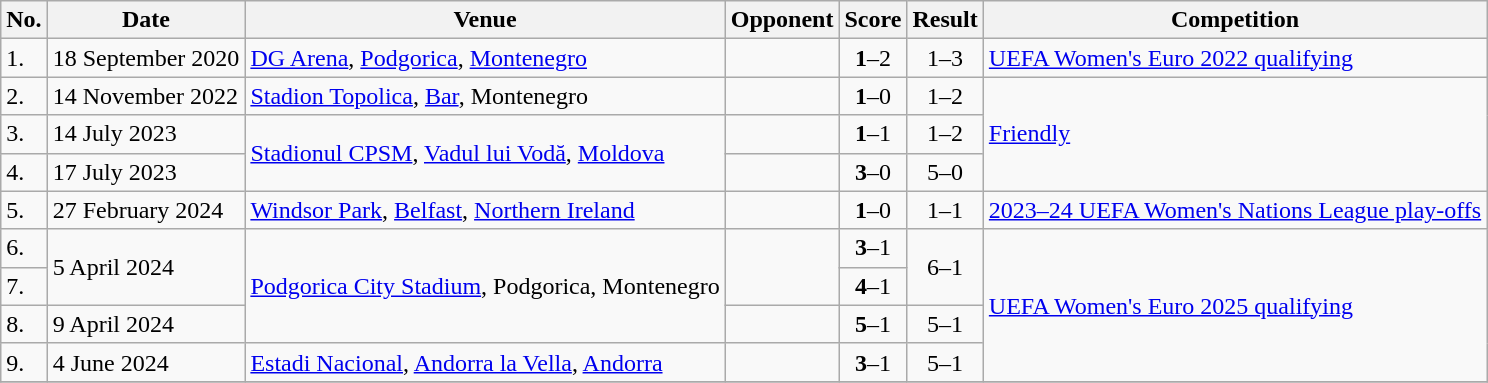<table class="wikitable">
<tr>
<th>No.</th>
<th>Date</th>
<th>Venue</th>
<th>Opponent</th>
<th>Score</th>
<th>Result</th>
<th>Competition</th>
</tr>
<tr>
<td>1.</td>
<td>18 September 2020</td>
<td><a href='#'>DG Arena</a>, <a href='#'>Podgorica</a>, <a href='#'>Montenegro</a></td>
<td></td>
<td align=center><strong>1</strong>–2</td>
<td align=center>1–3</td>
<td><a href='#'>UEFA Women's Euro 2022 qualifying</a></td>
</tr>
<tr>
<td>2.</td>
<td>14 November 2022</td>
<td><a href='#'>Stadion Topolica</a>, <a href='#'>Bar</a>, Montenegro</td>
<td></td>
<td align=center><strong>1</strong>–0</td>
<td align=center>1–2</td>
<td rowspan=3><a href='#'>Friendly</a></td>
</tr>
<tr>
<td>3.</td>
<td>14 July 2023</td>
<td rowspan=2><a href='#'>Stadionul CPSM</a>, <a href='#'>Vadul lui Vodă</a>, <a href='#'>Moldova</a></td>
<td></td>
<td align=center><strong>1</strong>–1</td>
<td align=center>1–2</td>
</tr>
<tr>
<td>4.</td>
<td>17 July 2023</td>
<td></td>
<td align=center><strong>3</strong>–0</td>
<td align=center>5–0</td>
</tr>
<tr>
<td>5.</td>
<td>27 February 2024</td>
<td><a href='#'>Windsor Park</a>, <a href='#'>Belfast</a>, <a href='#'>Northern Ireland</a></td>
<td></td>
<td align=center><strong>1</strong>–0</td>
<td align=center>1–1</td>
<td><a href='#'>2023–24 UEFA Women's Nations League play-offs</a></td>
</tr>
<tr>
<td>6.</td>
<td rowspan=2>5 April 2024</td>
<td rowspan=3><a href='#'>Podgorica City Stadium</a>, Podgorica, Montenegro</td>
<td rowspan=2></td>
<td align=center><strong>3</strong>–1</td>
<td rowspan=2 align=center>6–1</td>
<td rowspan=4><a href='#'>UEFA Women's Euro 2025 qualifying</a></td>
</tr>
<tr>
<td>7.</td>
<td align=center><strong>4</strong>–1</td>
</tr>
<tr>
<td>8.</td>
<td>9 April 2024</td>
<td></td>
<td align=center><strong>5</strong>–1</td>
<td align=center>5–1</td>
</tr>
<tr>
<td>9.</td>
<td>4 June 2024</td>
<td><a href='#'>Estadi Nacional</a>, <a href='#'>Andorra la Vella</a>, <a href='#'>Andorra</a></td>
<td></td>
<td align=center><strong>3</strong>–1</td>
<td align=center>5–1</td>
</tr>
<tr>
</tr>
</table>
